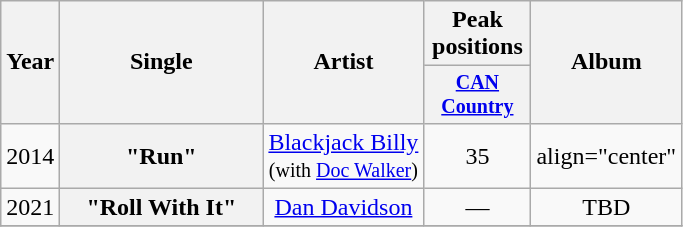<table class="wikitable plainrowheaders" style="text-align:center;">
<tr>
<th rowspan="2">Year</th>
<th rowspan="2" style="width:8em;">Single</th>
<th rowspan="2">Artist</th>
<th>Peak positions</th>
<th rowspan="2">Album</th>
</tr>
<tr style="font-size:smaller;">
<th width="65"><a href='#'>CAN Country</a></th>
</tr>
<tr>
<td>2014</td>
<th scope="row">"Run"</th>
<td><a href='#'>Blackjack Billy</a><br><small>(with <a href='#'>Doc Walker</a>)</small></td>
<td>35</td>
<td>align="center" </td>
</tr>
<tr>
<td>2021</td>
<th scope="row">"Roll With It"</th>
<td><a href='#'>Dan Davidson</a></td>
<td>—</td>
<td align="center">TBD</td>
</tr>
<tr>
</tr>
</table>
